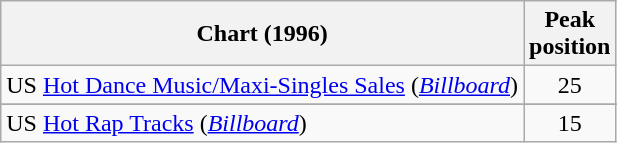<table class="wikitable sortable" border="1">
<tr>
<th>Chart (1996)</th>
<th>Peak<br>position</th>
</tr>
<tr>
<td>US <a href='#'>Hot Dance Music/Maxi-Singles Sales</a> (<em><a href='#'>Billboard</a></em>)</td>
<td align="center">25</td>
</tr>
<tr>
</tr>
<tr>
<td>US <a href='#'>Hot Rap Tracks</a> (<em><a href='#'>Billboard</a></em>)</td>
<td align="center">15</td>
</tr>
</table>
